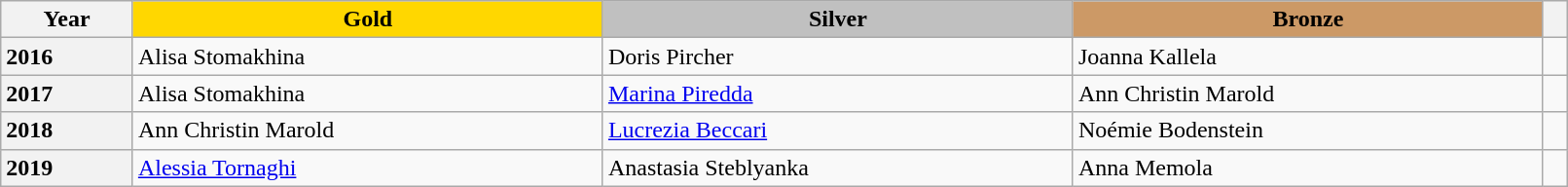<table class="wikitable unsortable" style="text-align:left; width:85%">
<tr>
<th scope="col" style="text-align:center">Year</th>
<td scope="col" style="text-align:center; width:30%; background:gold"><strong>Gold</strong></td>
<td scope="col" style="text-align:center; width:30%; background:silver"><strong>Silver</strong></td>
<td scope="col" style="text-align:center; width:30%; background:#c96"><strong>Bronze</strong></td>
<th scope="col" style="text-align:center"></th>
</tr>
<tr>
<th scope="row" style="text-align:left">2016</th>
<td> Alisa Stomakhina</td>
<td> Doris Pircher</td>
<td> Joanna Kallela</td>
<td></td>
</tr>
<tr>
<th scope="row" style="text-align:left">2017</th>
<td> Alisa Stomakhina</td>
<td> <a href='#'>Marina Piredda</a></td>
<td> Ann Christin Marold</td>
<td></td>
</tr>
<tr>
<th scope="row" style="text-align:left">2018</th>
<td> Ann Christin Marold</td>
<td> <a href='#'>Lucrezia Beccari</a></td>
<td> Noémie Bodenstein</td>
<td></td>
</tr>
<tr>
<th scope="row" style="text-align:left">2019</th>
<td> <a href='#'>Alessia Tornaghi</a></td>
<td> Anastasia Steblyanka</td>
<td> Anna Memola</td>
<td></td>
</tr>
</table>
